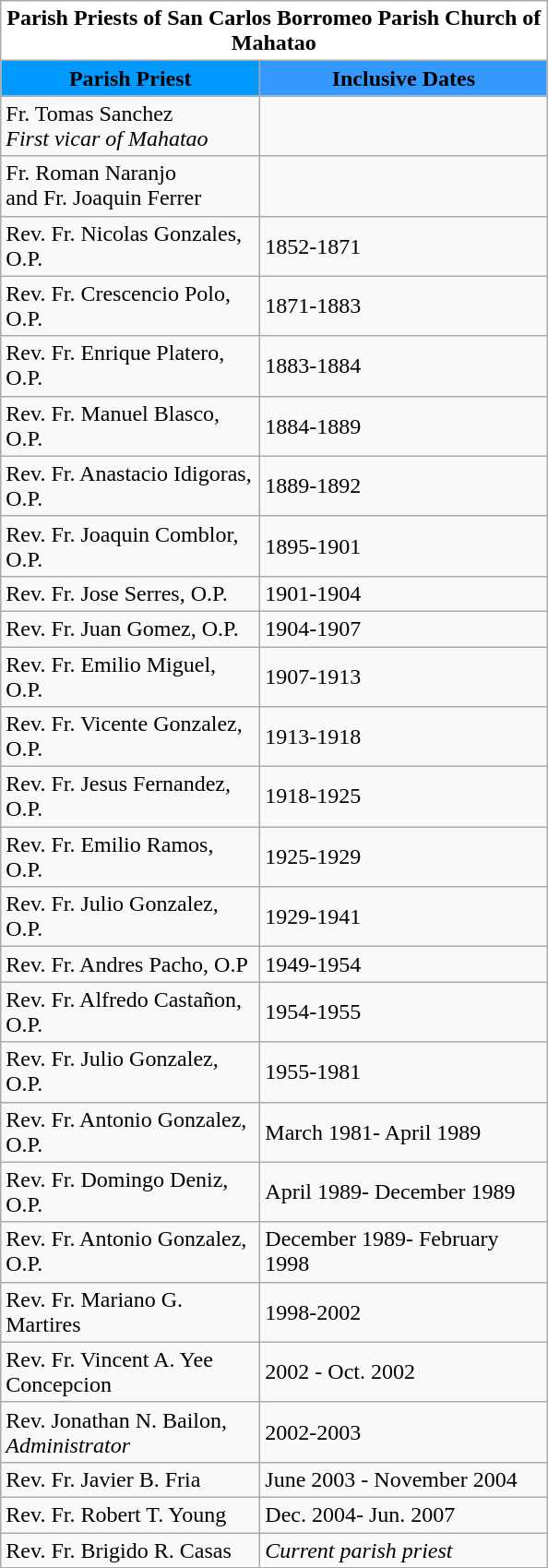<table class="collapsible collapsed wikitable toccolours">
<tr>
<th style="background: white" colspan=3 align="center"><strong>Parish Priests of San Carlos Borromeo Parish Church of Mahatao</strong></th>
</tr>
<tr>
<th scope="col" width="180" style="background:#09f;">Parish Priest</th>
<th scope="col" width="200" style="background:#39f;">Inclusive Dates</th>
</tr>
<tr>
<td>Fr. Tomas Sanchez<br><em>First vicar of Mahatao</em></td>
<td></td>
</tr>
<tr>
<td>Fr. Roman Naranjo <br> and Fr. Joaquin Ferrer</td>
<td></td>
</tr>
<tr>
<td>Rev. Fr. Nicolas Gonzales, O.P.</td>
<td>1852-1871</td>
</tr>
<tr>
<td>Rev. Fr. Crescencio Polo, O.P.</td>
<td>1871-1883</td>
</tr>
<tr>
<td>Rev. Fr. Enrique Platero, O.P.</td>
<td>1883-1884</td>
</tr>
<tr>
<td>Rev. Fr. Manuel Blasco, O.P.</td>
<td>1884-1889</td>
</tr>
<tr>
<td>Rev. Fr. Anastacio Idigoras, O.P.</td>
<td>1889-1892</td>
</tr>
<tr>
<td>Rev. Fr. Joaquin Comblor, O.P.</td>
<td>1895-1901</td>
</tr>
<tr>
<td>Rev. Fr. Jose Serres, O.P.</td>
<td>1901-1904</td>
</tr>
<tr>
<td>Rev. Fr. Juan Gomez, O.P.</td>
<td>1904-1907</td>
</tr>
<tr>
<td>Rev. Fr. Emilio Miguel, O.P.</td>
<td>1907-1913</td>
</tr>
<tr>
<td>Rev. Fr. Vicente Gonzalez, O.P.</td>
<td>1913-1918</td>
</tr>
<tr>
<td>Rev. Fr. Jesus Fernandez, O.P.</td>
<td>1918-1925</td>
</tr>
<tr>
<td>Rev. Fr. Emilio Ramos, O.P.</td>
<td>1925-1929</td>
</tr>
<tr>
<td>Rev. Fr. Julio Gonzalez, O.P.</td>
<td>1929-1941</td>
</tr>
<tr>
<td>Rev. Fr. Andres Pacho, O.P</td>
<td>1949-1954</td>
</tr>
<tr>
<td>Rev. Fr. Alfredo Castañon, O.P.</td>
<td>1954-1955</td>
</tr>
<tr>
<td>Rev. Fr. Julio Gonzalez, O.P.</td>
<td>1955-1981</td>
</tr>
<tr>
<td>Rev. Fr. Antonio Gonzalez, O.P.</td>
<td>March 1981- April 1989</td>
</tr>
<tr>
<td>Rev. Fr. Domingo Deniz, O.P.</td>
<td>April 1989- December 1989</td>
</tr>
<tr>
<td>Rev. Fr. Antonio Gonzalez, O.P.</td>
<td>December 1989- February 1998</td>
</tr>
<tr>
<td>Rev. Fr. Mariano G. Martires</td>
<td>1998-2002</td>
</tr>
<tr>
<td>Rev. Fr. Vincent A. Yee Concepcion</td>
<td>2002 - Oct. 2002</td>
</tr>
<tr>
<td>Rev. Jonathan N. Bailon, <em>Administrator</em></td>
<td>2002-2003</td>
</tr>
<tr>
<td>Rev. Fr. Javier B. Fria</td>
<td>June 2003 - November 2004</td>
</tr>
<tr>
<td>Rev. Fr. Robert T. Young</td>
<td>Dec. 2004- Jun. 2007</td>
</tr>
<tr>
<td>Rev. Fr. Brigido R. Casas</td>
<td><em>Current parish priest</em></td>
</tr>
</table>
